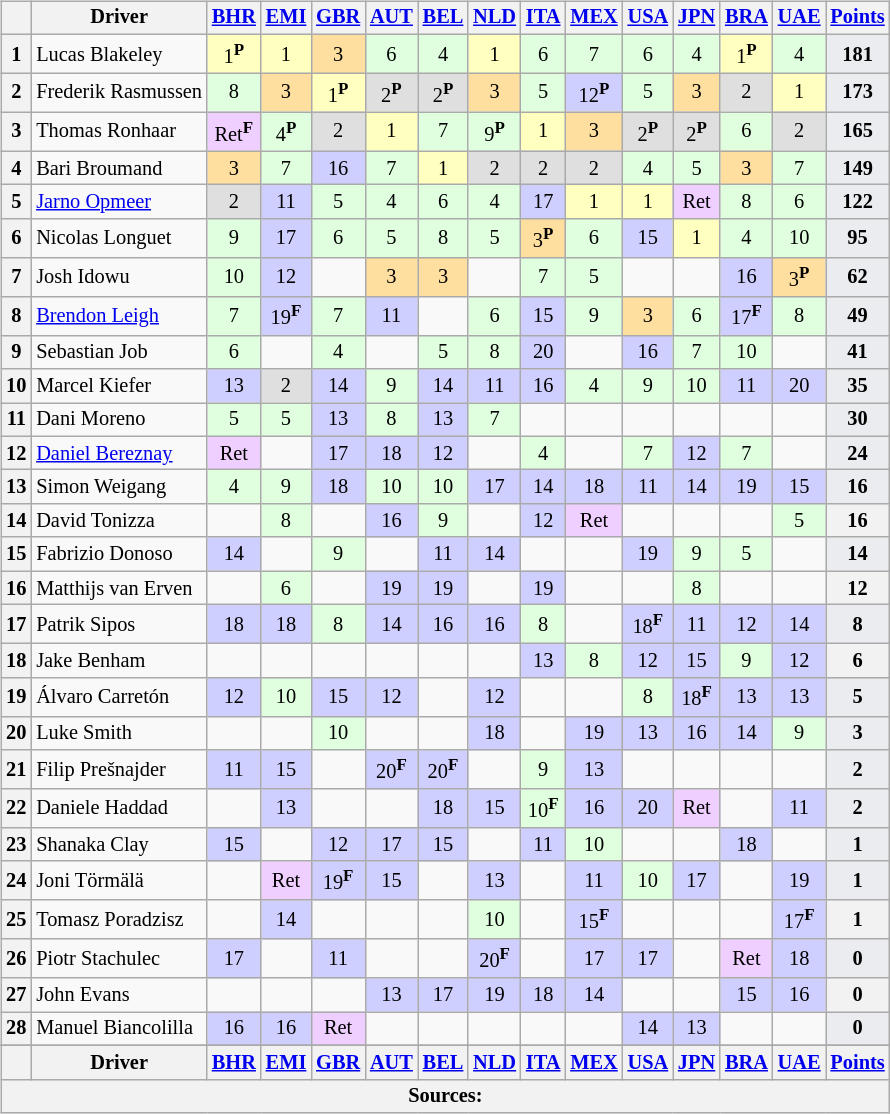<table>
<tr>
<td style="vertical-align:top;"><br><table class="wikitable" style="font-size:85%; text-align:center;">
<tr style="vertical-align:middle;">
<th style="vertical-align:middle"></th>
<th style="vertical-align:middle">Driver</th>
<th><a href='#'>BHR</a><br></th>
<th><a href='#'>EMI</a><br></th>
<th><a href='#'>GBR</a><br></th>
<th><a href='#'>AUT</a><br></th>
<th><a href='#'>BEL</a><br></th>
<th><a href='#'>NLD</a><br></th>
<th><a href='#'>ITA</a><br></th>
<th><a href='#'>MEX</a><br></th>
<th><a href='#'>USA</a><br></th>
<th><a href='#'>JPN</a><br></th>
<th><a href='#'>BRA</a><br></th>
<th><a href='#'>UAE</a><br></th>
<th style="vertical-align:middle"><a href='#'>Points</a></th>
</tr>
<tr>
<th>1</th>
<td style="text-align:left"> Lucas Blakeley</td>
<td style="background:#FFFFBF;">1<sup><strong>P</strong></sup></td>
<td style="background:#FFFFBF;">1</td>
<td style="background:#FFDF9F;">3</td>
<td style="background:#DFFFDF;">6</td>
<td style="background:#DFFFDF;">4</td>
<td style="background:#FFFFBF;">1</td>
<td style="background:#DFFFDF;">6</td>
<td style="background:#DFFFDF;">7</td>
<td style="background:#DFFFDF;">6</td>
<td style="background:#DFFFDF;">4</td>
<td style="background:#FFFFBF;">1<sup><strong>P</strong></sup></td>
<td style="background:#DFFFDF;">4</td>
<th style="background-color:#EAECF0;text-align:center">181</th>
</tr>
<tr>
<th>2</th>
<td style="text-align:left" nowrap=""> Frederik Rasmussen</td>
<td style="background:#DFFFDF;">8</td>
<td style="background:#FFDF9F;">3</td>
<td style="background:#FFFFBF;">1<sup><strong>P</strong></sup></td>
<td style="background:#DFDFDF;">2<sup><strong>P</strong></sup></td>
<td style="background:#DFDFDF;">2<sup><strong>P</strong></sup></td>
<td style="background:#FFDF9F;">3</td>
<td style="background:#DFFFDF;">5</td>
<td style="background:#CFCFFF;">12<sup><strong>P</strong></sup></td>
<td style="background:#DFFFDF;">5</td>
<td style="background:#FFDF9F;">3</td>
<td style="background:#DFDFDF;">2</td>
<td style="background:#FFFFBF;">1</td>
<th style="background-color:#EAECF0;text-align:center">173</th>
</tr>
<tr>
<th>3</th>
<td style="text-align:left"> Thomas Ronhaar</td>
<td style="background:#EFCFFF;">Ret<sup><strong>F</strong></sup></td>
<td style="background:#DFFFDF;">4<sup><strong>P</strong></sup></td>
<td style="background:#DFDFDF;">2</td>
<td style="background:#FFFFBF;">1</td>
<td style="background:#DFFFDF;">7</td>
<td style="background:#DFFFDF;">9<sup><strong>P</strong></sup></td>
<td style="background:#FFFFBF;">1</td>
<td style="background:#FFDF9F;">3</td>
<td style="background:#DFDFDF;">2<sup><strong>P</strong></sup></td>
<td style="background:#DFDFDF;">2<sup><strong>P</strong></sup></td>
<td style="background:#DFFFDF;">6</td>
<td style="background:#DFDFDF;">2</td>
<th style="background-color:#EAECF0;text-align:center">165</th>
</tr>
<tr>
<th>4</th>
<td style="text-align:left"> Bari Broumand</td>
<td style="background:#FFDF9F;">3</td>
<td style="background:#DFFFDF;">7</td>
<td style="background:#CFCFFF;">16</td>
<td style="background:#DFFFDF;">7</td>
<td style="background:#FFFFBF;">1</td>
<td style="background:#DFDFDF;">2</td>
<td style="background:#DFDFDF;">2</td>
<td style="background:#DFDFDF;">2</td>
<td style="background:#DFFFDF;">4</td>
<td style="background:#DFFFDF;">5</td>
<td style="background:#FFDF9F;">3</td>
<td style="background:#DFFFDF;">7</td>
<th style="background-color:#EAECF0;text-align:center">149</th>
</tr>
<tr>
<th>5</th>
<td style="text-align:left"> <a href='#'>Jarno Opmeer</a></td>
<td style="background:#DFDFDF;">2</td>
<td style="background:#CFCFFF;">11</td>
<td style="background:#DFFFDF;">5</td>
<td style="background:#DFFFDF;">4</td>
<td style="background:#DFFFDF;">6</td>
<td style="background:#DFFFDF;">4</td>
<td style="background:#CFCFFF;">17</td>
<td style="background:#FFFFBF;">1</td>
<td style="background:#FFFFBF;">1</td>
<td style="background:#EFCFFF;">Ret</td>
<td style="background:#DFFFDF;">8</td>
<td style="background:#DFFFDF;">6</td>
<th style="background-color:#EAECF0;text-align:center">122</th>
</tr>
<tr>
<th>6</th>
<td style="text-align:left"> Nicolas Longuet</td>
<td style="background:#DFFFDF;">9</td>
<td style="background:#CFCFFF;">17</td>
<td style="background:#DFFFDF;">6</td>
<td style="background:#DFFFDF;">5</td>
<td style="background:#DFFFDF;">8</td>
<td style="background:#DFFFDF;">5</td>
<td style="background:#FFDF9F;">3<sup><strong>P</strong></sup></td>
<td style="background:#DFFFDF;">6</td>
<td style="background:#CFCFFF;">15</td>
<td style="background:#FFFFBF;">1</td>
<td style="background:#DFFFDF;">4</td>
<td style="background:#DFFFDF;">10</td>
<th style="background-color:#EAECF0;text-align:center">95</th>
</tr>
<tr>
<th>7</th>
<td style="text-align:left"> Josh Idowu</td>
<td style="background:#DFFFDF;">10</td>
<td style="background:#CFCFFF;">12</td>
<td></td>
<td style="background:#FFDF9F;">3</td>
<td style="background:#FFDF9F;">3</td>
<td></td>
<td style="background:#DFFFDF;">7</td>
<td style="background:#DFFFDF;">5</td>
<td></td>
<td></td>
<td style="background:#CFCFFF;">16</td>
<td style="background:#FFDF9F;">3<sup><strong>P</strong></sup></td>
<th style="background-color:#EAECF0;text-align:center">62</th>
</tr>
<tr>
<th>8</th>
<td style="text-align:left"> <a href='#'>Brendon Leigh</a></td>
<td style="background:#DFFFDF;">7</td>
<td style="background:#CFCFFF;">19<sup><strong>F</strong></sup></td>
<td style="background:#DFFFDF;">7</td>
<td style="background:#CFCFFF;">11</td>
<td></td>
<td style="background:#DFFFDF;">6</td>
<td style="background:#CFCFFF;">15</td>
<td style="background:#DFFFDF;">9</td>
<td style="background:#FFDF9F;">3</td>
<td style="background:#DFFFDF;">6</td>
<td style="background:#CFCFFF;">17<sup><strong>F</strong></sup></td>
<td style="background:#DFFFDF;">8</td>
<th style="background-color:#EAECF0;text-align:center">49</th>
</tr>
<tr>
<th>9</th>
<td style="text-align:left"> Sebastian Job</td>
<td style="background:#DFFFDF;">6</td>
<td></td>
<td style="background:#DFFFDF;">4</td>
<td></td>
<td style="background:#DFFFDF;">5</td>
<td style="background:#DFFFDF;">8</td>
<td style="background:#CFCFFF;">20</td>
<td></td>
<td style="background:#CFCFFF;">16</td>
<td style="background:#DFFFDF;">7</td>
<td style="background:#DFFFDF;">10</td>
<td></td>
<th style="background-color:#EAECF0;text-align:center">41</th>
</tr>
<tr>
<th>10</th>
<td style="text-align:left"> Marcel Kiefer</td>
<td style="background:#CFCFFF;">13</td>
<td style="background:#DFDFDF;">2</td>
<td style="background:#CFCFFF;">14</td>
<td style="background:#DFFFDF;">9</td>
<td style="background:#CFCFFF;">14</td>
<td style="background:#CFCFFF;">11</td>
<td style="background:#CFCFFF;">16</td>
<td style="background:#DFFFDF;">4</td>
<td style="background:#DFFFDF;">9</td>
<td style="background:#DFFFDF;">10</td>
<td style="background:#CFCFFF;">11</td>
<td style="background:#CFCFFF;">20</td>
<th style="background-color:#EAECF0;text-align:center">35</th>
</tr>
<tr>
<th>11</th>
<td style="text-align:left"> Dani Moreno</td>
<td style="background:#DFFFDF;">5</td>
<td style="background:#DFFFDF;">5</td>
<td style="background:#CFCFFF;">13</td>
<td style="background:#DFFFDF;">8</td>
<td style="background:#CFCFFF;">13</td>
<td style="background:#DFFFDF;">7</td>
<td></td>
<td></td>
<td></td>
<td></td>
<td></td>
<td></td>
<th style="background-color:#EAECF0;text-align:center">30</th>
</tr>
<tr>
<th>12</th>
<td style="text-align:left"> <a href='#'>Daniel Bereznay</a></td>
<td style="background:#EFCFFF;">Ret</td>
<td></td>
<td style="background:#CFCFFF;">17</td>
<td style="background:#CFCFFF;">18</td>
<td style="background:#CFCFFF;">12</td>
<td></td>
<td style="background:#DFFFDF;">4</td>
<td></td>
<td style="background:#DFFFDF;">7</td>
<td style="background:#CFCFFF;">12</td>
<td style="background:#DFFFDF;">7</td>
<td></td>
<th style="background-color:#EAECF0;text-align:center">24</th>
</tr>
<tr>
<th>13</th>
<td style="text-align:left"> Simon Weigang</td>
<td style="background:#DFFFDF;">4</td>
<td style="background:#DFFFDF;">9</td>
<td style="background:#CFCFFF;">18</td>
<td style="background:#DFFFDF;">10</td>
<td style="background:#DFFFDF;">10</td>
<td style="background:#CFCFFF;">17</td>
<td style="background:#CFCFFF;">14</td>
<td style="background:#CFCFFF;">18</td>
<td style="background:#CFCFFF;">11</td>
<td style="background:#CFCFFF;">14</td>
<td style="background:#CFCFFF;">19</td>
<td style="background:#CFCFFF;">15</td>
<th style="background-color:#EAECF0;text-align:center">16</th>
</tr>
<tr>
<th>14</th>
<td style="text-align:left"> David Tonizza</td>
<td></td>
<td style="background:#DFFFDF;">8</td>
<td></td>
<td style="background:#CFCFFF;">16</td>
<td style="background:#DFFFDF;">9</td>
<td></td>
<td style="background:#CFCFFF;">12</td>
<td style="background:#EFCFFF;">Ret</td>
<td></td>
<td></td>
<td></td>
<td style="background:#DFFFDF;">5</td>
<th>16</th>
</tr>
<tr>
<th>15</th>
<td style="text-align:left"> Fabrizio Donoso</td>
<td style="background:#CFCFFF;">14</td>
<td></td>
<td style="background:#DFFFDF;">9</td>
<td></td>
<td style="background:#CFCFFF;">11</td>
<td style="background:#CFCFFF;">14</td>
<td></td>
<td></td>
<td style="background:#CFCFFF;">19</td>
<td style="background:#DFFFDF;">9</td>
<td style="background:#DFFFDF;">5</td>
<td></td>
<th style="background-color:#EAECF0;text-align:center">14</th>
</tr>
<tr>
<th>16</th>
<td style="text-align:left"> Matthijs van Erven</td>
<td></td>
<td style="background:#DFFFDF;">6</td>
<td></td>
<td style="background:#CFCFFF;">19</td>
<td style="background:#CFCFFF;">19</td>
<td></td>
<td style="background:#CFCFFF;">19</td>
<td></td>
<td></td>
<td style="background:#DFFFDF;">8</td>
<td></td>
<td></td>
<th>12</th>
</tr>
<tr>
<th>17</th>
<td style="text-align:left"> Patrik Sipos</td>
<td style="background:#CFCFFF;">18</td>
<td style="background:#CFCFFF;">18</td>
<td style="background:#DFFFDF;">8</td>
<td style="background:#CFCFFF;">14</td>
<td style="background:#CFCFFF;">16</td>
<td style="background:#CFCFFF;">16</td>
<td style="background:#DFFFDF;">8</td>
<td></td>
<td style="background:#CFCFFF;">18<sup><strong>F</strong></sup></td>
<td style="background:#CFCFFF;">11</td>
<td style="background:#CFCFFF;">12</td>
<td style="background:#CFCFFF;">14</td>
<th style="background-color:#EAECF0;text-align:center">8</th>
</tr>
<tr>
<th>18</th>
<td style="text-align:left"> Jake Benham</td>
<td></td>
<td></td>
<td></td>
<td></td>
<td></td>
<td></td>
<td style="background:#CFCFFF;">13</td>
<td style="background:#DFFFDF;">8</td>
<td style="background:#CFCFFF;">12</td>
<td style="background:#CFCFFF;">15</td>
<td style="background:#DFFFDF;">9</td>
<td style="background:#CFCFFF;">12</td>
<th>6</th>
</tr>
<tr>
<th>19</th>
<td style="text-align:left"> Álvaro Carretón</td>
<td style="background:#CFCFFF;">12</td>
<td style="background:#DFFFDF;">10</td>
<td style="background:#CFCFFF;">15</td>
<td style="background:#CFCFFF;">12</td>
<td></td>
<td style="background:#CFCFFF;">12</td>
<td></td>
<td></td>
<td style="background:#DFFFDF;">8</td>
<td style="background:#CFCFFF;">18<sup><strong>F</strong></sup></td>
<td style="background:#CFCFFF;">13</td>
<td style="background:#CFCFFF;">13</td>
<th style="background-color:#EAECF0;text-align:center">5</th>
</tr>
<tr>
<th>20</th>
<td style="text-align:left"> Luke Smith</td>
<td></td>
<td></td>
<td style="background:#DFFFDF;">10</td>
<td></td>
<td></td>
<td style="background:#CFCFFF;">18</td>
<td></td>
<td style="background:#CFCFFF;">19</td>
<td style="background:#CFCFFF;">13</td>
<td style="background:#CFCFFF;">16</td>
<td style="background:#CFCFFF;">14</td>
<td style="background:#DFFFDF;">9</td>
<th style="background-color:#EAECF0;text-align:center">3</th>
</tr>
<tr>
<th>21</th>
<td style="text-align:left"> Filip Prešnajder</td>
<td style="background:#CFCFFF;">11</td>
<td style="background:#CFCFFF;">15</td>
<td></td>
<td style="background:#CFCFFF;">20<sup><strong>F</strong></sup></td>
<td style="background:#CFCFFF;">20<sup><strong>F</strong></sup></td>
<td></td>
<td style="background:#DFFFDF;">9</td>
<td style="background:#CFCFFF;">13</td>
<td></td>
<td></td>
<td></td>
<td></td>
<th style="background-color:#EAECF0;text-align:center">2</th>
</tr>
<tr>
<th>22</th>
<td style="text-align:left"> Daniele Haddad</td>
<td></td>
<td style="background:#CFCFFF;">13</td>
<td></td>
<td></td>
<td style="background:#CFCFFF;">18</td>
<td style="background:#CFCFFF;">15</td>
<td style="background:#DFFFDF;">10<sup><strong>F</strong></sup></td>
<td style="background:#CFCFFF;">16</td>
<td style="background:#CFCFFF;">20</td>
<td style="background:#EFCFFF;">Ret</td>
<td></td>
<td style="background:#CFCFFF;">11</td>
<th style="background-color:#EAECF0;text-align:center">2</th>
</tr>
<tr>
<th>23</th>
<td style="text-align:left"> Shanaka Clay</td>
<td style="background:#CFCFFF;">15</td>
<td></td>
<td style="background:#CFCFFF;">12</td>
<td style="background:#CFCFFF;">17</td>
<td style="background:#CFCFFF;">15</td>
<td></td>
<td style="background:#CFCFFF;">11</td>
<td style="background:#DFFFDF;">10</td>
<td></td>
<td></td>
<td style="background:#CFCFFF;">18</td>
<td></td>
<th style="background-color:#EAECF0;text-align:center">1</th>
</tr>
<tr>
<th>24</th>
<td style="text-align:left"> Joni Törmälä</td>
<td></td>
<td style="background:#EFCFFF;">Ret</td>
<td style="background:#CFCFFF;">19<sup><strong>F</strong></sup></td>
<td style="background:#CFCFFF;">15</td>
<td></td>
<td style="background:#CFCFFF;">13</td>
<td></td>
<td style="background:#CFCFFF;">11</td>
<td style="background:#DFFFDF;">10</td>
<td style="background:#CFCFFF;">17</td>
<td></td>
<td style="background:#CFCFFF;">19</td>
<th style="background-color:#EAECF0;text-align:center">1</th>
</tr>
<tr>
<th>25</th>
<td style="text-align:left"> Tomasz Poradzisz</td>
<td></td>
<td style="background:#CFCFFF;">14</td>
<td></td>
<td></td>
<td></td>
<td style="background:#DFFFDF;">10</td>
<td></td>
<td style="background:#CFCFFF;">15<sup><strong>F</strong></sup></td>
<td></td>
<td></td>
<td></td>
<td style="background:#CFCFFF;">17<sup><strong>F</strong></sup></td>
<th>1</th>
</tr>
<tr>
<th>26</th>
<td style="text-align:left"> Piotr Stachulec</td>
<td style="background:#CFCFFF;">17</td>
<td></td>
<td style="background:#CFCFFF;">11</td>
<td></td>
<td></td>
<td style="background:#CFCFFF;">20<sup><strong>F</strong></sup></td>
<td></td>
<td style="background:#CFCFFF;">17</td>
<td style="background:#CFCFFF;">17</td>
<td></td>
<td style="background:#EFCFFF;">Ret</td>
<td style="background:#CFCFFF;">18</td>
<th style="background-color:#EAECF0;text-align:center"><strong>0</strong></th>
</tr>
<tr>
<th>27</th>
<td style="text-align:left"> John Evans</td>
<td></td>
<td></td>
<td></td>
<td style="background:#CFCFFF;">13</td>
<td style="background:#CFCFFF;">17</td>
<td style="background:#CFCFFF;">19</td>
<td style="background:#CFCFFF;">18</td>
<td style="background:#CFCFFF;">14</td>
<td></td>
<td></td>
<td style="background:#CFCFFF;">15</td>
<td style="background:#CFCFFF;">16</td>
<th>0</th>
</tr>
<tr>
<th>28</th>
<td style="text-align:left"> Manuel Biancolilla</td>
<td style="background:#CFCFFF;">16</td>
<td style="background:#CFCFFF;">16</td>
<td style="background:#EFCFFF;">Ret</td>
<td></td>
<td></td>
<td></td>
<td></td>
<td></td>
<td style="background:#CFCFFF;">14</td>
<td style="background:#CFCFFF;">13</td>
<td></td>
<td></td>
<th style="background-color:#EAECF0;text-align:center"><strong>0</strong></th>
</tr>
<tr>
</tr>
<tr style="vertical-align:middle;">
<th style="vertical-align:middle"></th>
<th style="vertical-align:middle">Driver</th>
<th><a href='#'>BHR</a><br></th>
<th><a href='#'>EMI</a><br></th>
<th><a href='#'>GBR</a><br></th>
<th><a href='#'>AUT</a><br></th>
<th><a href='#'>BEL</a><br></th>
<th><a href='#'>NLD</a><br></th>
<th><a href='#'>ITA</a><br></th>
<th><a href='#'>MEX</a><br></th>
<th><a href='#'>USA</a><br></th>
<th><a href='#'>JPN</a><br></th>
<th><a href='#'>BRA</a><br></th>
<th><a href='#'>UAE</a><br></th>
<th style="vertical-align:middle"><a href='#'>Points</a></th>
</tr>
<tr>
<th colspan="15">Sources:</th>
</tr>
</table>
</td>
<td style="vertical-align:top;"><br></td>
</tr>
</table>
